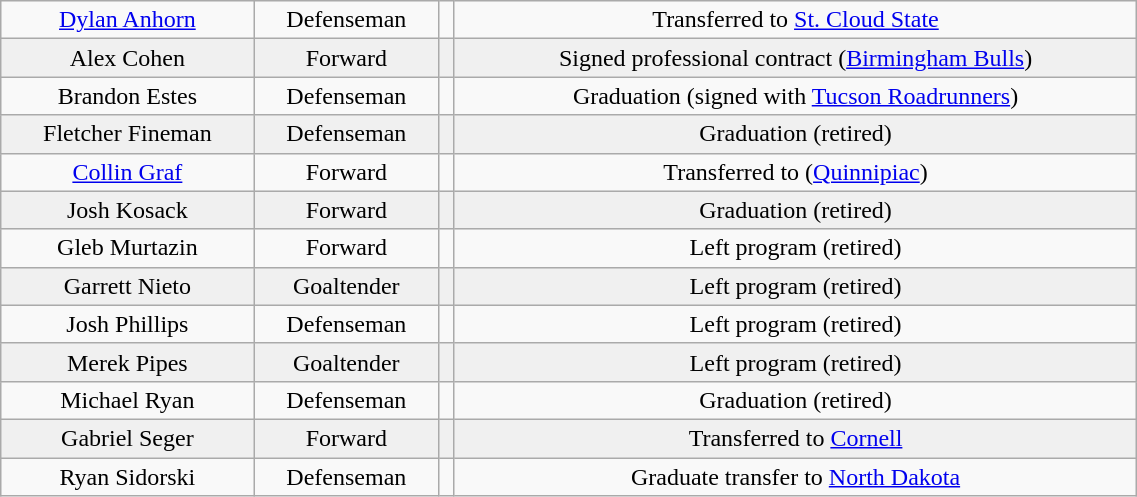<table class="wikitable" width=60%>
<tr align="center" bgcolor="">
<td><a href='#'>Dylan Anhorn</a></td>
<td>Defenseman</td>
<td></td>
<td>Transferred to <a href='#'>St. Cloud State</a></td>
</tr>
<tr align="center" bgcolor="f0f0f0">
<td>Alex Cohen</td>
<td>Forward</td>
<td></td>
<td>Signed professional contract (<a href='#'>Birmingham Bulls</a>)</td>
</tr>
<tr align="center" bgcolor="">
<td>Brandon Estes</td>
<td>Defenseman</td>
<td></td>
<td>Graduation (signed with <a href='#'>Tucson Roadrunners</a>)</td>
</tr>
<tr align="center" bgcolor="f0f0f0">
<td>Fletcher Fineman</td>
<td>Defenseman</td>
<td></td>
<td>Graduation (retired)</td>
</tr>
<tr align="center" bgcolor="">
<td><a href='#'>Collin Graf</a></td>
<td>Forward</td>
<td></td>
<td>Transferred to (<a href='#'>Quinnipiac</a>)</td>
</tr>
<tr align="center" bgcolor="f0f0f0">
<td>Josh Kosack</td>
<td>Forward</td>
<td></td>
<td>Graduation (retired)</td>
</tr>
<tr align="center" bgcolor="">
<td>Gleb Murtazin</td>
<td>Forward</td>
<td></td>
<td>Left program (retired)</td>
</tr>
<tr align="center" bgcolor="f0f0f0">
<td>Garrett Nieto</td>
<td>Goaltender</td>
<td></td>
<td>Left program (retired)</td>
</tr>
<tr align="center" bgcolor="">
<td>Josh Phillips</td>
<td>Defenseman</td>
<td></td>
<td>Left program (retired)</td>
</tr>
<tr align="center" bgcolor="f0f0f0">
<td>Merek Pipes</td>
<td>Goaltender</td>
<td></td>
<td>Left program (retired)</td>
</tr>
<tr align="center" bgcolor="">
<td>Michael Ryan</td>
<td>Defenseman</td>
<td></td>
<td>Graduation (retired)</td>
</tr>
<tr align="center" bgcolor="f0f0f0">
<td>Gabriel Seger</td>
<td>Forward</td>
<td></td>
<td>Transferred to <a href='#'>Cornell</a></td>
</tr>
<tr align="center" bgcolor="">
<td>Ryan Sidorski</td>
<td>Defenseman</td>
<td></td>
<td>Graduate transfer to <a href='#'>North Dakota</a></td>
</tr>
</table>
